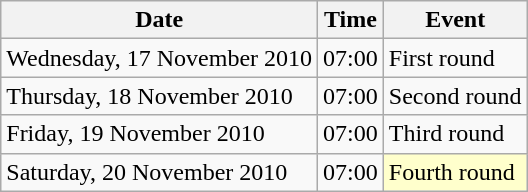<table class = "wikitable">
<tr>
<th>Date</th>
<th>Time</th>
<th>Event</th>
</tr>
<tr>
<td>Wednesday, 17 November 2010</td>
<td>07:00</td>
<td>First round</td>
</tr>
<tr>
<td>Thursday, 18 November 2010</td>
<td>07:00</td>
<td>Second round</td>
</tr>
<tr>
<td>Friday, 19 November 2010</td>
<td>07:00</td>
<td>Third round</td>
</tr>
<tr>
<td>Saturday, 20 November 2010</td>
<td>07:00</td>
<td style="background:#ffffcc;">Fourth round</td>
</tr>
</table>
